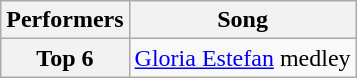<table class="wikitable unsortable" style="text-align:center;">
<tr>
<th scope="col">Performers</th>
<th scope="col">Song</th>
</tr>
<tr>
<th scope="row">Top 6</th>
<td><a href='#'>Gloria Estefan</a> medley</td>
</tr>
</table>
